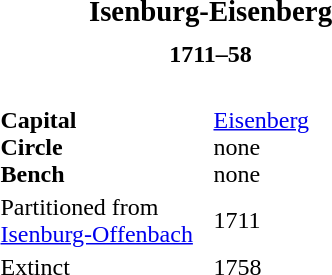<table align="right" class="toccolours">
<tr>
<td colspan=2 align="center"><big><strong>Isenburg-Eisenberg</strong></big></td>
</tr>
<tr>
<td colspan=2 align="center"></td>
</tr>
<tr>
<td colspan=2 align="center"><strong>1711–58</strong></td>
</tr>
<tr>
<td><br></td>
</tr>
<tr>
<td width=138px><strong>Capital<br>Circle<br>Bench</strong></td>
<td width=138px><a href='#'>Eisenberg</a><br>none<br>none</td>
</tr>
<tr>
<td>Partitioned from <a href='#'>Isenburg-Offenbach</a></td>
<td>1711</td>
</tr>
<tr>
<td>Extinct</td>
<td>1758</td>
</tr>
<tr>
</tr>
</table>
